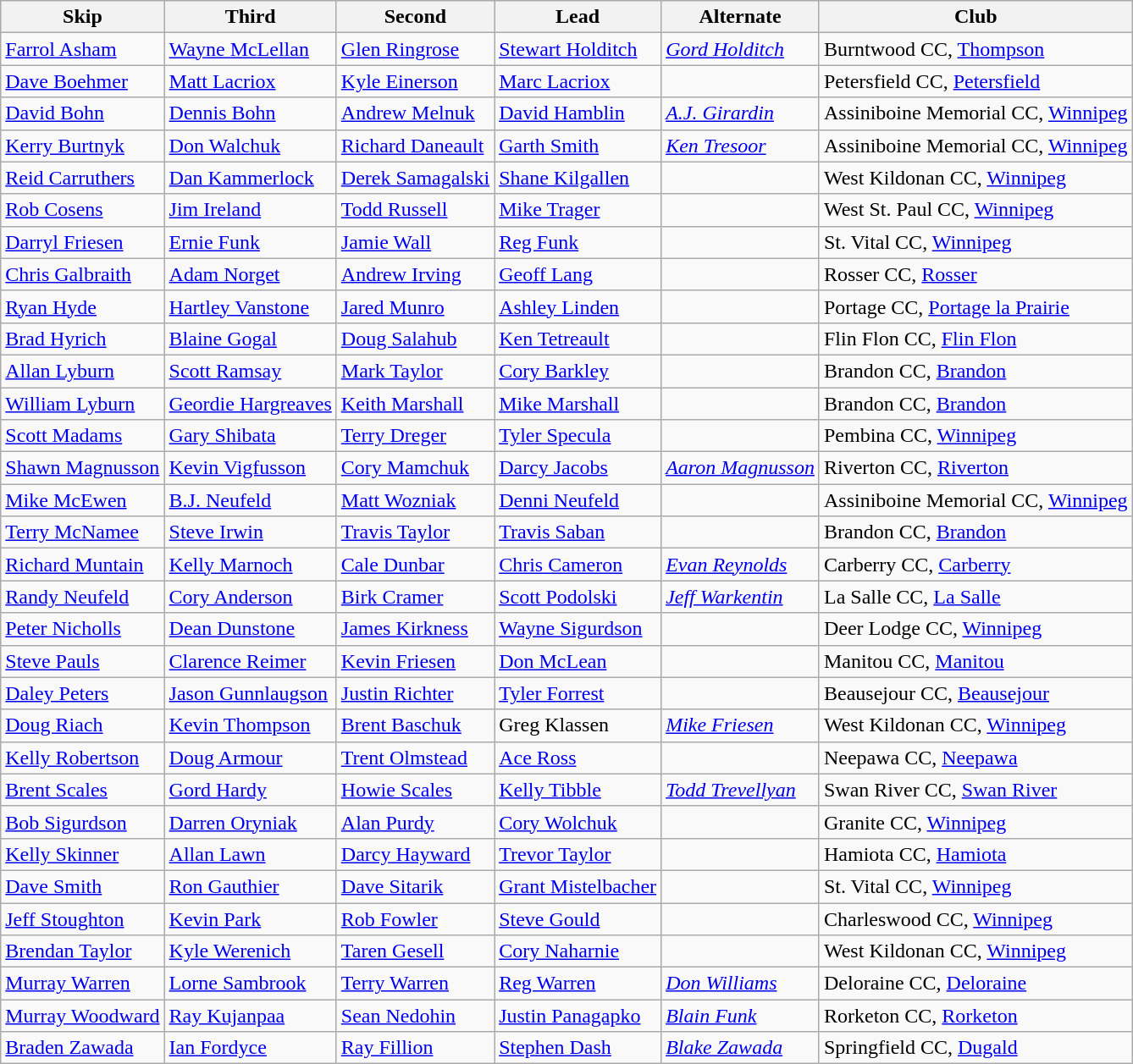<table class="wikitable" border="1">
<tr>
<th>Skip</th>
<th>Third</th>
<th>Second</th>
<th>Lead</th>
<th>Alternate</th>
<th>Club</th>
</tr>
<tr>
<td><a href='#'>Farrol Asham</a></td>
<td><a href='#'>Wayne McLellan</a></td>
<td><a href='#'>Glen Ringrose</a></td>
<td><a href='#'>Stewart Holditch</a></td>
<td><em><a href='#'>Gord Holditch</a></em></td>
<td>Burntwood CC, <a href='#'>Thompson</a></td>
</tr>
<tr>
<td><a href='#'>Dave Boehmer</a></td>
<td><a href='#'>Matt Lacriox</a></td>
<td><a href='#'>Kyle Einerson</a></td>
<td><a href='#'>Marc Lacriox</a></td>
<td></td>
<td>Petersfield CC, <a href='#'>Petersfield</a></td>
</tr>
<tr>
<td><a href='#'>David Bohn</a></td>
<td><a href='#'>Dennis Bohn</a></td>
<td><a href='#'>Andrew Melnuk</a></td>
<td><a href='#'>David Hamblin</a></td>
<td><em><a href='#'>A.J. Girardin</a></em></td>
<td>Assiniboine Memorial CC, <a href='#'>Winnipeg</a></td>
</tr>
<tr>
<td><a href='#'>Kerry Burtnyk</a></td>
<td><a href='#'>Don Walchuk</a></td>
<td><a href='#'>Richard Daneault</a></td>
<td><a href='#'>Garth Smith</a></td>
<td><em><a href='#'>Ken Tresoor</a></em></td>
<td>Assiniboine Memorial CC, <a href='#'>Winnipeg</a></td>
</tr>
<tr>
<td><a href='#'>Reid Carruthers</a></td>
<td><a href='#'>Dan Kammerlock</a></td>
<td><a href='#'>Derek Samagalski</a></td>
<td><a href='#'>Shane Kilgallen</a></td>
<td></td>
<td>West Kildonan CC, <a href='#'>Winnipeg</a></td>
</tr>
<tr>
<td><a href='#'>Rob Cosens</a></td>
<td><a href='#'>Jim Ireland</a></td>
<td><a href='#'>Todd Russell</a></td>
<td><a href='#'>Mike Trager</a></td>
<td></td>
<td>West St. Paul CC, <a href='#'>Winnipeg</a></td>
</tr>
<tr>
<td><a href='#'>Darryl Friesen</a></td>
<td><a href='#'>Ernie Funk</a></td>
<td><a href='#'>Jamie Wall</a></td>
<td><a href='#'>Reg Funk</a></td>
<td></td>
<td>St. Vital CC, <a href='#'>Winnipeg</a></td>
</tr>
<tr>
<td><a href='#'>Chris Galbraith</a></td>
<td><a href='#'>Adam Norget</a></td>
<td><a href='#'>Andrew Irving</a></td>
<td><a href='#'>Geoff Lang</a></td>
<td></td>
<td>Rosser CC, <a href='#'>Rosser</a></td>
</tr>
<tr>
<td><a href='#'>Ryan Hyde</a></td>
<td><a href='#'>Hartley Vanstone</a></td>
<td><a href='#'>Jared Munro</a></td>
<td><a href='#'>Ashley Linden</a></td>
<td></td>
<td>Portage CC, <a href='#'>Portage la Prairie</a></td>
</tr>
<tr>
<td><a href='#'>Brad Hyrich</a></td>
<td><a href='#'>Blaine Gogal</a></td>
<td><a href='#'>Doug Salahub</a></td>
<td><a href='#'>Ken Tetreault</a></td>
<td></td>
<td>Flin Flon CC, <a href='#'>Flin Flon</a></td>
</tr>
<tr>
<td><a href='#'>Allan Lyburn</a></td>
<td><a href='#'>Scott Ramsay</a></td>
<td><a href='#'>Mark Taylor</a></td>
<td><a href='#'>Cory Barkley</a></td>
<td></td>
<td>Brandon CC, <a href='#'>Brandon</a></td>
</tr>
<tr>
<td><a href='#'>William Lyburn</a></td>
<td><a href='#'>Geordie Hargreaves</a></td>
<td><a href='#'>Keith Marshall</a></td>
<td><a href='#'>Mike Marshall</a></td>
<td></td>
<td>Brandon CC, <a href='#'>Brandon</a></td>
</tr>
<tr>
<td><a href='#'>Scott Madams</a></td>
<td><a href='#'>Gary Shibata</a></td>
<td><a href='#'>Terry Dreger</a></td>
<td><a href='#'>Tyler Specula</a></td>
<td></td>
<td>Pembina CC, <a href='#'>Winnipeg</a></td>
</tr>
<tr>
<td><a href='#'>Shawn Magnusson</a></td>
<td><a href='#'>Kevin Vigfusson</a></td>
<td><a href='#'>Cory Mamchuk</a></td>
<td><a href='#'>Darcy Jacobs</a></td>
<td><em><a href='#'>Aaron Magnusson</a></em></td>
<td>Riverton CC, <a href='#'>Riverton</a></td>
</tr>
<tr>
<td><a href='#'>Mike McEwen</a></td>
<td><a href='#'>B.J. Neufeld</a></td>
<td><a href='#'>Matt Wozniak</a></td>
<td><a href='#'>Denni Neufeld</a></td>
<td></td>
<td>Assiniboine Memorial CC, <a href='#'>Winnipeg</a></td>
</tr>
<tr>
<td><a href='#'>Terry McNamee</a></td>
<td><a href='#'>Steve Irwin</a></td>
<td><a href='#'>Travis Taylor</a></td>
<td><a href='#'>Travis Saban</a></td>
<td></td>
<td>Brandon CC, <a href='#'>Brandon</a></td>
</tr>
<tr>
<td><a href='#'>Richard Muntain</a></td>
<td><a href='#'>Kelly Marnoch</a></td>
<td><a href='#'>Cale Dunbar</a></td>
<td><a href='#'>Chris Cameron</a></td>
<td><em><a href='#'>Evan Reynolds</a></em></td>
<td>Carberry CC, <a href='#'>Carberry</a></td>
</tr>
<tr>
<td><a href='#'>Randy Neufeld</a></td>
<td><a href='#'>Cory Anderson</a></td>
<td><a href='#'>Birk Cramer</a></td>
<td><a href='#'>Scott Podolski</a></td>
<td><em><a href='#'>Jeff Warkentin</a></em></td>
<td>La Salle CC, <a href='#'>La Salle</a></td>
</tr>
<tr>
<td><a href='#'>Peter Nicholls</a></td>
<td><a href='#'>Dean Dunstone</a></td>
<td><a href='#'>James Kirkness</a></td>
<td><a href='#'>Wayne Sigurdson</a></td>
<td></td>
<td>Deer Lodge CC, <a href='#'>Winnipeg</a></td>
</tr>
<tr>
<td><a href='#'>Steve Pauls</a></td>
<td><a href='#'>Clarence Reimer</a></td>
<td><a href='#'>Kevin Friesen</a></td>
<td><a href='#'>Don McLean</a></td>
<td></td>
<td>Manitou CC, <a href='#'>Manitou</a></td>
</tr>
<tr>
<td><a href='#'>Daley Peters</a></td>
<td><a href='#'>Jason Gunnlaugson</a></td>
<td><a href='#'>Justin Richter</a></td>
<td><a href='#'>Tyler Forrest</a></td>
<td></td>
<td>Beausejour CC, <a href='#'>Beausejour</a></td>
</tr>
<tr>
<td><a href='#'>Doug Riach</a></td>
<td><a href='#'>Kevin Thompson</a></td>
<td><a href='#'>Brent Baschuk</a></td>
<td>Greg Klassen</td>
<td><em><a href='#'>Mike Friesen</a></em></td>
<td>West Kildonan CC, <a href='#'>Winnipeg</a></td>
</tr>
<tr>
<td><a href='#'>Kelly Robertson</a></td>
<td><a href='#'>Doug Armour</a></td>
<td><a href='#'>Trent Olmstead</a></td>
<td><a href='#'>Ace Ross</a></td>
<td></td>
<td>Neepawa CC, <a href='#'>Neepawa</a></td>
</tr>
<tr>
<td><a href='#'>Brent Scales</a></td>
<td><a href='#'>Gord Hardy</a></td>
<td><a href='#'>Howie Scales</a></td>
<td><a href='#'>Kelly Tibble</a></td>
<td><em><a href='#'>Todd Trevellyan</a></em></td>
<td>Swan River CC, <a href='#'>Swan River</a></td>
</tr>
<tr>
<td><a href='#'>Bob Sigurdson</a></td>
<td><a href='#'>Darren Oryniak</a></td>
<td><a href='#'>Alan Purdy</a></td>
<td><a href='#'>Cory Wolchuk</a></td>
<td></td>
<td>Granite CC, <a href='#'>Winnipeg</a></td>
</tr>
<tr>
<td><a href='#'>Kelly Skinner</a></td>
<td><a href='#'>Allan Lawn</a></td>
<td><a href='#'>Darcy Hayward</a></td>
<td><a href='#'>Trevor Taylor</a></td>
<td></td>
<td>Hamiota CC, <a href='#'>Hamiota</a></td>
</tr>
<tr>
<td><a href='#'>Dave Smith</a></td>
<td><a href='#'>Ron Gauthier</a></td>
<td><a href='#'>Dave Sitarik</a></td>
<td><a href='#'>Grant Mistelbacher</a></td>
<td></td>
<td>St. Vital CC, <a href='#'>Winnipeg</a></td>
</tr>
<tr>
<td><a href='#'>Jeff Stoughton</a></td>
<td><a href='#'>Kevin Park</a></td>
<td><a href='#'>Rob Fowler</a></td>
<td><a href='#'>Steve Gould</a></td>
<td></td>
<td>Charleswood CC, <a href='#'>Winnipeg</a></td>
</tr>
<tr>
<td><a href='#'>Brendan Taylor</a></td>
<td><a href='#'>Kyle Werenich</a></td>
<td><a href='#'>Taren Gesell</a></td>
<td><a href='#'>Cory Naharnie</a></td>
<td></td>
<td>West Kildonan CC, <a href='#'>Winnipeg</a></td>
</tr>
<tr>
<td><a href='#'>Murray Warren</a></td>
<td><a href='#'>Lorne Sambrook</a></td>
<td><a href='#'>Terry Warren</a></td>
<td><a href='#'>Reg Warren</a></td>
<td><em><a href='#'>Don Williams</a></em></td>
<td>Deloraine CC, <a href='#'>Deloraine</a></td>
</tr>
<tr>
<td><a href='#'>Murray Woodward</a></td>
<td><a href='#'>Ray Kujanpaa</a></td>
<td><a href='#'>Sean Nedohin</a></td>
<td><a href='#'>Justin Panagapko</a></td>
<td><em><a href='#'>Blain Funk</a></em></td>
<td>Rorketon CC, <a href='#'>Rorketon</a></td>
</tr>
<tr>
<td><a href='#'>Braden Zawada</a></td>
<td><a href='#'>Ian Fordyce</a></td>
<td><a href='#'>Ray Fillion</a></td>
<td><a href='#'>Stephen Dash</a></td>
<td><em><a href='#'>Blake Zawada</a></em></td>
<td>Springfield CC, <a href='#'>Dugald</a></td>
</tr>
</table>
